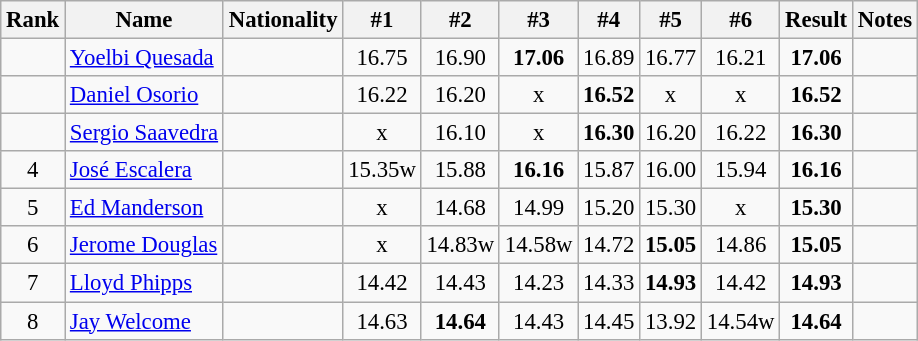<table class="wikitable sortable" style="text-align:center;font-size:95%">
<tr>
<th>Rank</th>
<th>Name</th>
<th>Nationality</th>
<th>#1</th>
<th>#2</th>
<th>#3</th>
<th>#4</th>
<th>#5</th>
<th>#6</th>
<th>Result</th>
<th>Notes</th>
</tr>
<tr>
<td></td>
<td align=left><a href='#'>Yoelbi Quesada</a></td>
<td align=left></td>
<td>16.75</td>
<td>16.90</td>
<td><strong>17.06</strong></td>
<td>16.89</td>
<td>16.77</td>
<td>16.21</td>
<td><strong>17.06</strong></td>
<td></td>
</tr>
<tr>
<td></td>
<td align=left><a href='#'>Daniel Osorio</a></td>
<td align=left></td>
<td>16.22</td>
<td>16.20</td>
<td>x</td>
<td><strong>16.52</strong></td>
<td>x</td>
<td>x</td>
<td><strong>16.52</strong></td>
<td></td>
</tr>
<tr>
<td></td>
<td align=left><a href='#'>Sergio Saavedra</a></td>
<td align=left></td>
<td>x</td>
<td>16.10</td>
<td>x</td>
<td><strong>16.30</strong></td>
<td>16.20</td>
<td>16.22</td>
<td><strong>16.30</strong></td>
<td></td>
</tr>
<tr>
<td>4</td>
<td align=left><a href='#'>José Escalera</a></td>
<td align=left></td>
<td>15.35w</td>
<td>15.88</td>
<td><strong>16.16</strong></td>
<td>15.87</td>
<td>16.00</td>
<td>15.94</td>
<td><strong>16.16</strong></td>
<td></td>
</tr>
<tr>
<td>5</td>
<td align=left><a href='#'>Ed Manderson</a></td>
<td align=left></td>
<td>x</td>
<td>14.68</td>
<td>14.99</td>
<td>15.20</td>
<td>15.30</td>
<td>x</td>
<td><strong>15.30</strong></td>
<td></td>
</tr>
<tr>
<td>6</td>
<td align=left><a href='#'>Jerome Douglas</a></td>
<td align=left></td>
<td>x</td>
<td>14.83w</td>
<td>14.58w</td>
<td>14.72</td>
<td><strong>15.05</strong></td>
<td>14.86</td>
<td><strong>15.05</strong></td>
<td></td>
</tr>
<tr>
<td>7</td>
<td align=left><a href='#'>Lloyd Phipps</a></td>
<td align=left></td>
<td>14.42</td>
<td>14.43</td>
<td>14.23</td>
<td>14.33</td>
<td><strong>14.93</strong></td>
<td>14.42</td>
<td><strong>14.93</strong></td>
<td></td>
</tr>
<tr>
<td>8</td>
<td align=left><a href='#'>Jay Welcome</a></td>
<td align=left></td>
<td>14.63</td>
<td><strong>14.64</strong></td>
<td>14.43</td>
<td>14.45</td>
<td>13.92</td>
<td>14.54w</td>
<td><strong>14.64</strong></td>
<td></td>
</tr>
</table>
